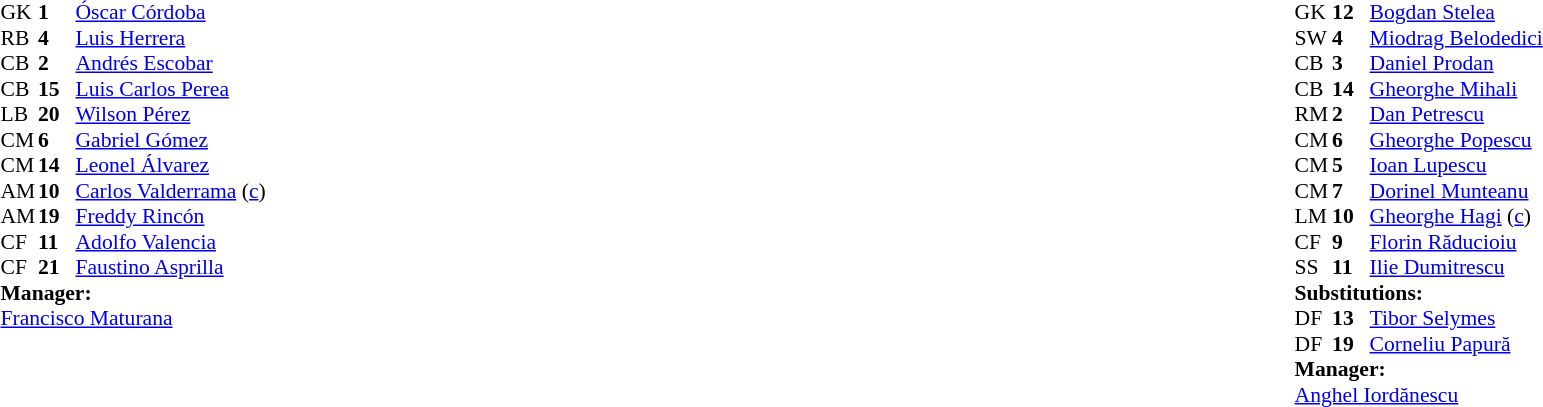<table width="100%">
<tr>
<td valign="top" width="50%"><br><table style="font-size: 90%" cellspacing="0" cellpadding="0">
<tr>
<th width="25"></th>
<th width="25"></th>
</tr>
<tr>
<td>GK</td>
<td><strong>1</strong></td>
<td><a href='#'>Óscar Córdoba</a></td>
</tr>
<tr>
<td>RB</td>
<td><strong>4</strong></td>
<td><a href='#'>Luis Herrera</a></td>
<td></td>
</tr>
<tr>
<td>CB</td>
<td><strong>2</strong></td>
<td><a href='#'>Andrés Escobar</a></td>
</tr>
<tr>
<td>CB</td>
<td><strong>15</strong></td>
<td><a href='#'>Luis Carlos Perea</a></td>
</tr>
<tr>
<td>LB</td>
<td><strong>20</strong></td>
<td><a href='#'>Wilson Pérez</a></td>
</tr>
<tr>
<td>CM</td>
<td><strong>6</strong></td>
<td><a href='#'>Gabriel Gómez</a></td>
</tr>
<tr>
<td>CM</td>
<td><strong>14</strong></td>
<td><a href='#'>Leonel Álvarez</a></td>
<td></td>
</tr>
<tr>
<td>AM</td>
<td><strong>10</strong></td>
<td><a href='#'>Carlos Valderrama</a> (<a href='#'>c</a>)</td>
<td></td>
</tr>
<tr>
<td>AM</td>
<td><strong>19</strong></td>
<td><a href='#'>Freddy Rincón</a></td>
</tr>
<tr>
<td>CF</td>
<td><strong>11</strong></td>
<td><a href='#'>Adolfo Valencia</a></td>
</tr>
<tr>
<td>CF</td>
<td><strong>21</strong></td>
<td><a href='#'>Faustino Asprilla</a></td>
</tr>
<tr>
<td colspan=3><strong>Manager:</strong></td>
</tr>
<tr>
<td colspan="4"><a href='#'>Francisco Maturana</a></td>
</tr>
</table>
</td>
<td valign="top"></td>
<td valign="top" width="50%"><br><table style="font-size: 90%" cellspacing="0" cellpadding="0" align=center>
<tr>
<th width="25"></th>
<th width="25"></th>
</tr>
<tr>
<td>GK</td>
<td><strong>12</strong></td>
<td><a href='#'>Bogdan Stelea</a></td>
</tr>
<tr>
<td>SW</td>
<td><strong>4</strong></td>
<td><a href='#'>Miodrag Belodedici</a></td>
</tr>
<tr>
<td>CB</td>
<td><strong>3</strong></td>
<td><a href='#'>Daniel Prodan</a></td>
</tr>
<tr>
<td>CB</td>
<td><strong>14</strong></td>
<td><a href='#'>Gheorghe Mihali</a></td>
</tr>
<tr>
<td>RM</td>
<td><strong>2</strong></td>
<td><a href='#'>Dan Petrescu</a></td>
</tr>
<tr>
<td>CM</td>
<td><strong>6</strong></td>
<td><a href='#'>Gheorghe Popescu</a></td>
</tr>
<tr>
<td>CM</td>
<td><strong>5</strong></td>
<td><a href='#'>Ioan Lupescu</a></td>
</tr>
<tr>
<td>CM</td>
<td><strong>7</strong></td>
<td><a href='#'>Dorinel Munteanu</a></td>
</tr>
<tr>
<td>LM</td>
<td><strong>10</strong></td>
<td><a href='#'>Gheorghe Hagi</a> (<a href='#'>c</a>)</td>
</tr>
<tr>
<td>CF</td>
<td><strong>9</strong></td>
<td><a href='#'>Florin Răducioiu</a></td>
<td></td>
<td></td>
</tr>
<tr>
<td>SS</td>
<td><strong>11</strong></td>
<td><a href='#'>Ilie Dumitrescu</a></td>
<td></td>
<td></td>
</tr>
<tr>
<td colspan=3><strong>Substitutions:</strong></td>
</tr>
<tr>
<td>DF</td>
<td><strong>13</strong></td>
<td><a href='#'>Tibor Selymes</a></td>
<td></td>
<td></td>
</tr>
<tr>
<td>DF</td>
<td><strong>19</strong></td>
<td><a href='#'>Corneliu Papură</a></td>
<td></td>
<td></td>
</tr>
<tr>
<td colspan=3><strong>Manager:</strong></td>
</tr>
<tr>
<td colspan="4"><a href='#'>Anghel Iordănescu</a></td>
</tr>
</table>
</td>
</tr>
</table>
